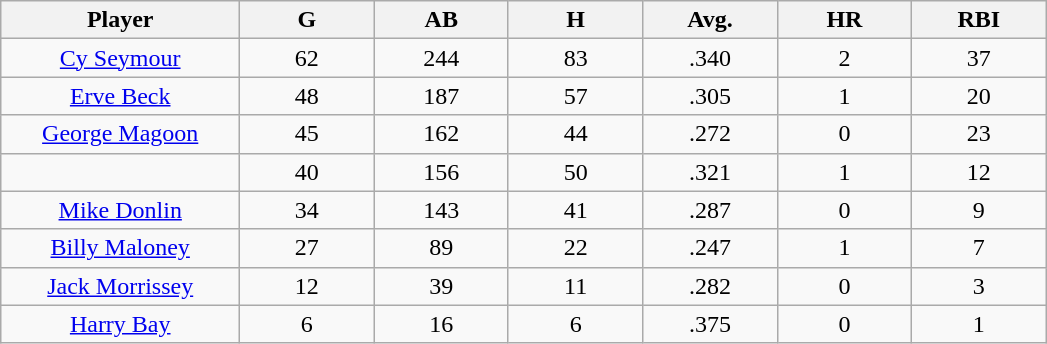<table class="wikitable sortable">
<tr>
<th bgcolor="#DDDDFF" width="16%">Player</th>
<th bgcolor="#DDDDFF" width="9%">G</th>
<th bgcolor="#DDDDFF" width="9%">AB</th>
<th bgcolor="#DDDDFF" width="9%">H</th>
<th bgcolor="#DDDDFF" width="9%">Avg.</th>
<th bgcolor="#DDDDFF" width="9%">HR</th>
<th bgcolor="#DDDDFF" width="9%">RBI</th>
</tr>
<tr align="center">
<td><a href='#'>Cy Seymour</a></td>
<td>62</td>
<td>244</td>
<td>83</td>
<td>.340</td>
<td>2</td>
<td>37</td>
</tr>
<tr align=center>
<td><a href='#'>Erve Beck</a></td>
<td>48</td>
<td>187</td>
<td>57</td>
<td>.305</td>
<td>1</td>
<td>20</td>
</tr>
<tr align=center>
<td><a href='#'>George Magoon</a></td>
<td>45</td>
<td>162</td>
<td>44</td>
<td>.272</td>
<td>0</td>
<td>23</td>
</tr>
<tr align=center>
<td></td>
<td>40</td>
<td>156</td>
<td>50</td>
<td>.321</td>
<td>1</td>
<td>12</td>
</tr>
<tr align="center">
<td><a href='#'>Mike Donlin</a></td>
<td>34</td>
<td>143</td>
<td>41</td>
<td>.287</td>
<td>0</td>
<td>9</td>
</tr>
<tr align=center>
<td><a href='#'>Billy Maloney</a></td>
<td>27</td>
<td>89</td>
<td>22</td>
<td>.247</td>
<td>1</td>
<td>7</td>
</tr>
<tr align=center>
<td><a href='#'>Jack Morrissey</a></td>
<td>12</td>
<td>39</td>
<td>11</td>
<td>.282</td>
<td>0</td>
<td>3</td>
</tr>
<tr align=center>
<td><a href='#'>Harry Bay</a></td>
<td>6</td>
<td>16</td>
<td>6</td>
<td>.375</td>
<td>0</td>
<td>1</td>
</tr>
</table>
